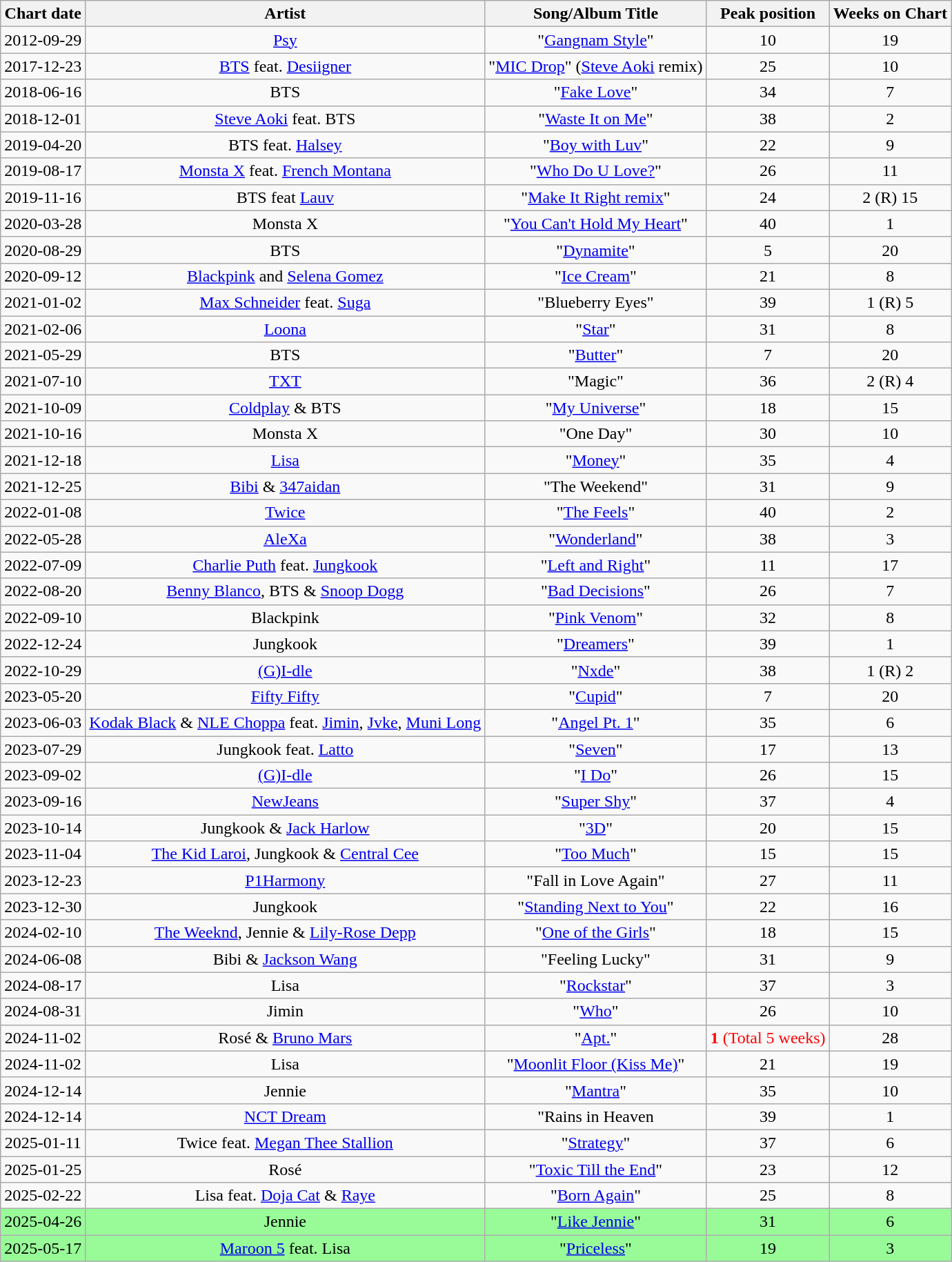<table class="wikitable sortable" style="text-align:center">
<tr>
<th>Chart date</th>
<th>Artist</th>
<th>Song/Album Title</th>
<th>Peak position</th>
<th>Weeks on Chart</th>
</tr>
<tr>
<td>2012-09-29</td>
<td><a href='#'>Psy</a></td>
<td>"<a href='#'>Gangnam Style</a>"</td>
<td>10</td>
<td>19</td>
</tr>
<tr>
<td>2017-12-23</td>
<td><a href='#'>BTS</a> feat. <a href='#'>Desiigner</a></td>
<td>"<a href='#'>MIC Drop</a>" (<a href='#'>Steve Aoki</a> remix)</td>
<td>25</td>
<td>10</td>
</tr>
<tr>
<td>2018-06-16</td>
<td>BTS</td>
<td>"<a href='#'>Fake Love</a>"</td>
<td>34</td>
<td>7</td>
</tr>
<tr>
<td>2018-12-01</td>
<td><a href='#'>Steve Aoki</a> feat. BTS</td>
<td>"<a href='#'>Waste It on Me</a>"</td>
<td>38</td>
<td>2</td>
</tr>
<tr>
<td>2019-04-20</td>
<td>BTS feat. <a href='#'>Halsey</a></td>
<td>"<a href='#'>Boy with Luv</a>"</td>
<td>22</td>
<td>9</td>
</tr>
<tr>
<td>2019-08-17</td>
<td><a href='#'>Monsta X</a> feat. <a href='#'>French Montana</a></td>
<td>"<a href='#'>Who Do U Love?</a>"</td>
<td>26</td>
<td>11</td>
</tr>
<tr>
<td>2019-11-16</td>
<td>BTS feat <a href='#'>Lauv</a></td>
<td>"<a href='#'>Make It Right remix</a>"</td>
<td>24</td>
<td>2 (R) 15</td>
</tr>
<tr>
<td>2020-03-28</td>
<td>Monsta X</td>
<td>"<a href='#'>You Can't Hold My Heart</a>"</td>
<td>40</td>
<td>1</td>
</tr>
<tr>
<td>2020-08-29</td>
<td>BTS</td>
<td>"<a href='#'>Dynamite</a>"</td>
<td>5</td>
<td>20</td>
</tr>
<tr>
<td>2020-09-12</td>
<td><a href='#'>Blackpink</a> and <a href='#'>Selena Gomez</a></td>
<td>"<a href='#'>Ice Cream</a>"</td>
<td>21</td>
<td>8</td>
</tr>
<tr>
<td>2021-01-02</td>
<td><a href='#'>Max Schneider</a> feat. <a href='#'>Suga</a></td>
<td>"Blueberry Eyes"</td>
<td>39</td>
<td>1 (R) 5</td>
</tr>
<tr>
<td>2021-02-06</td>
<td><a href='#'>Loona</a></td>
<td>"<a href='#'>Star</a>"</td>
<td>31</td>
<td>8</td>
</tr>
<tr>
<td>2021-05-29</td>
<td>BTS</td>
<td>"<a href='#'>Butter</a>"</td>
<td>7</td>
<td>20</td>
</tr>
<tr>
<td>2021-07-10</td>
<td><a href='#'>TXT</a></td>
<td>"Magic"</td>
<td>36</td>
<td>2 (R) 4</td>
</tr>
<tr>
<td>2021-10-09</td>
<td><a href='#'>Coldplay</a> & BTS</td>
<td>"<a href='#'>My Universe</a>"</td>
<td>18</td>
<td>15</td>
</tr>
<tr>
<td>2021-10-16</td>
<td>Monsta X</td>
<td>"One Day"</td>
<td>30</td>
<td>10</td>
</tr>
<tr>
<td>2021-12-18</td>
<td><a href='#'>Lisa</a></td>
<td>"<a href='#'>Money</a>"</td>
<td>35</td>
<td>4</td>
</tr>
<tr>
<td>2021-12-25</td>
<td><a href='#'>Bibi</a> & <a href='#'>347aidan</a></td>
<td>"The Weekend"</td>
<td>31</td>
<td>9</td>
</tr>
<tr>
<td>2022-01-08</td>
<td><a href='#'>Twice</a></td>
<td>"<a href='#'>The Feels</a>"</td>
<td>40</td>
<td>2</td>
</tr>
<tr>
<td>2022-05-28</td>
<td><a href='#'>AleXa</a></td>
<td>"<a href='#'>Wonderland</a>"</td>
<td>38</td>
<td>3</td>
</tr>
<tr>
<td>2022-07-09</td>
<td><a href='#'>Charlie Puth</a> feat. <a href='#'>Jungkook</a></td>
<td>"<a href='#'>Left and Right</a>"</td>
<td>11</td>
<td>17</td>
</tr>
<tr>
<td>2022-08-20</td>
<td><a href='#'>Benny Blanco</a>, BTS & <a href='#'>Snoop Dogg</a></td>
<td>"<a href='#'>Bad Decisions</a>"</td>
<td>26</td>
<td>7</td>
</tr>
<tr>
<td>2022-09-10</td>
<td>Blackpink</td>
<td>"<a href='#'>Pink Venom</a>"</td>
<td>32</td>
<td>8</td>
</tr>
<tr>
<td>2022-12-24</td>
<td>Jungkook</td>
<td>"<a href='#'>Dreamers</a>"</td>
<td>39</td>
<td>1</td>
</tr>
<tr>
<td>2022-10-29</td>
<td><a href='#'>(G)I-dle</a></td>
<td>"<a href='#'>Nxde</a>"</td>
<td>38</td>
<td>1 (R) 2</td>
</tr>
<tr>
<td>2023-05-20</td>
<td><a href='#'>Fifty Fifty</a></td>
<td>"<a href='#'>Cupid</a>"</td>
<td>7</td>
<td>20</td>
</tr>
<tr>
<td>2023-06-03</td>
<td><a href='#'>Kodak Black</a> & <a href='#'>NLE Choppa</a> feat. <a href='#'>Jimin</a>, <a href='#'>Jvke</a>, <a href='#'>Muni Long</a></td>
<td>"<a href='#'>Angel Pt. 1</a>"</td>
<td>35</td>
<td>6</td>
</tr>
<tr>
<td>2023-07-29</td>
<td>Jungkook feat. <a href='#'>Latto</a></td>
<td>"<a href='#'>Seven</a>"</td>
<td>17</td>
<td>13</td>
</tr>
<tr>
<td>2023-09-02</td>
<td><a href='#'>(G)I-dle</a></td>
<td>"<a href='#'>I Do</a>"</td>
<td>26</td>
<td>15</td>
</tr>
<tr>
<td>2023-09-16</td>
<td><a href='#'>NewJeans</a></td>
<td>"<a href='#'>Super Shy</a>"</td>
<td>37</td>
<td>4</td>
</tr>
<tr>
<td>2023-10-14</td>
<td>Jungkook & <a href='#'>Jack Harlow</a></td>
<td>"<a href='#'>3D</a>"</td>
<td>20</td>
<td>15</td>
</tr>
<tr>
<td>2023-11-04</td>
<td><a href='#'>The Kid Laroi</a>, Jungkook & <a href='#'>Central Cee</a></td>
<td>"<a href='#'>Too Much</a>"</td>
<td>15</td>
<td>15</td>
</tr>
<tr>
<td>2023-12-23</td>
<td><a href='#'>P1Harmony</a></td>
<td>"Fall in Love Again"</td>
<td>27</td>
<td>11</td>
</tr>
<tr>
<td>2023-12-30</td>
<td>Jungkook</td>
<td>"<a href='#'>Standing Next to You</a>"</td>
<td>22</td>
<td>16</td>
</tr>
<tr>
<td>2024-02-10</td>
<td><a href='#'>The Weeknd</a>, Jennie & <a href='#'>Lily-Rose Depp</a></td>
<td>"<a href='#'>One of the Girls</a>"</td>
<td>18</td>
<td>15</td>
</tr>
<tr>
<td>2024-06-08</td>
<td>Bibi & <a href='#'>Jackson Wang</a></td>
<td>"Feeling Lucky"</td>
<td>31</td>
<td>9</td>
</tr>
<tr>
<td>2024-08-17</td>
<td>Lisa</td>
<td>"<a href='#'>Rockstar</a>"</td>
<td>37</td>
<td>3</td>
</tr>
<tr>
<td>2024-08-31</td>
<td>Jimin</td>
<td>"<a href='#'>Who</a>"</td>
<td>26</td>
<td>10</td>
</tr>
<tr>
<td>2024-11-02</td>
<td>Rosé & <a href='#'>Bruno Mars</a></td>
<td>"<a href='#'>Apt.</a>"</td>
<td style="color:red"><strong>1</strong> (Total 5 weeks)</td>
<td>28</td>
</tr>
<tr>
<td>2024-11-02</td>
<td>Lisa</td>
<td>"<a href='#'>Moonlit Floor (Kiss Me)</a>"</td>
<td>21</td>
<td>19</td>
</tr>
<tr>
<td>2024-12-14</td>
<td>Jennie</td>
<td>"<a href='#'>Mantra</a>"</td>
<td>35</td>
<td>10</td>
</tr>
<tr>
<td>2024-12-14</td>
<td><a href='#'>NCT Dream</a></td>
<td>"Rains in Heaven</td>
<td>39</td>
<td>1</td>
</tr>
<tr>
<td>2025-01-11</td>
<td>Twice feat. <a href='#'>Megan Thee Stallion</a></td>
<td>"<a href='#'>Strategy</a>"</td>
<td>37</td>
<td>6</td>
</tr>
<tr>
<td>2025-01-25</td>
<td>Rosé</td>
<td>"<a href='#'>Toxic Till the End</a>"</td>
<td>23</td>
<td>12</td>
</tr>
<tr>
<td>2025-02-22</td>
<td>Lisa feat. <a href='#'>Doja Cat</a> & <a href='#'>Raye</a></td>
<td>"<a href='#'>Born Again</a>"</td>
<td>25</td>
<td>8</td>
</tr>
<tr style="background:palegreen;">
<td>2025-04-26</td>
<td>Jennie</td>
<td>"<a href='#'>Like Jennie</a>"</td>
<td>31</td>
<td>6</td>
</tr>
<tr style="background:palegreen;">
<td>2025-05-17</td>
<td><a href='#'>Maroon 5</a> feat. Lisa</td>
<td>"<a href='#'>Priceless</a>"</td>
<td>19</td>
<td>3</td>
</tr>
</table>
